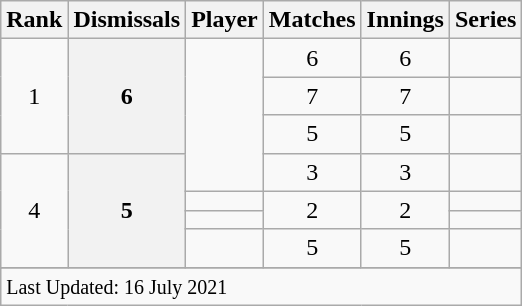<table class="wikitable plainrowheaders sortable">
<tr>
<th scope=col>Rank</th>
<th scope=col>Dismissals</th>
<th scope=col>Player</th>
<th scope=col>Matches</th>
<th scope=col>Innings</th>
<th scope=col>Series</th>
</tr>
<tr>
<td align=center rowspan=3>1</td>
<th scope=row style=text-align:center; rowspan=3>6</th>
<td rowspan=4></td>
<td align=center>6</td>
<td align=center>6</td>
<td></td>
</tr>
<tr>
<td align=center>7</td>
<td align=center>7</td>
<td></td>
</tr>
<tr>
<td align=center>5</td>
<td align=center>5</td>
<td></td>
</tr>
<tr>
<td align=center rowspan=4>4</td>
<th scope=row style=text-align:center; rowspan=4>5</th>
<td align=center>3</td>
<td align=center>3</td>
<td></td>
</tr>
<tr>
<td></td>
<td align=center rowspan=2>2</td>
<td align=center rowspan=2>2</td>
<td></td>
</tr>
<tr>
<td></td>
<td></td>
</tr>
<tr>
<td></td>
<td align=center>5</td>
<td align=center>5</td>
<td></td>
</tr>
<tr>
</tr>
<tr class=sortbottom>
<td colspan=6><small>Last Updated: 16 July 2021</small></td>
</tr>
</table>
